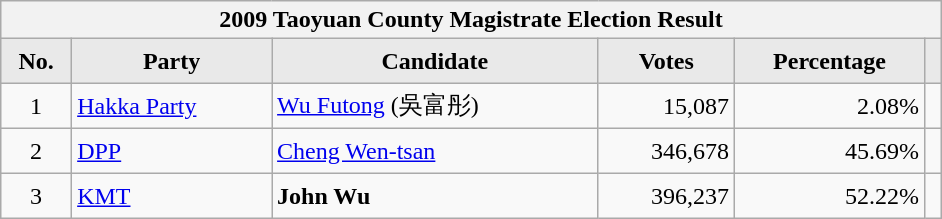<table class="wikitable" style="margin:1em auto;">
<tr>
<th colspan="7" width=620px>2009 Taoyuan County Magistrate Election Result</th>
</tr>
<tr style="height:30px;width:50px">
<th style="background-color:#E9E9E9">No.</th>
<th style="background-color:#E9E9E9">Party</th>
<th style="background-color:#E9E9E9">Candidate</th>
<th style="background-color:#E9E9E9">Votes</th>
<th style="background-color:#E9E9E9">Percentage</th>
<th style="background-color:#E9E9E9"></th>
</tr>
<tr style="height:30px;width:50px">
<td align="center">1</td>
<td><a href='#'>Hakka Party</a></td>
<td><a href='#'>Wu Futong</a> (吳富彤)</td>
<td align="right">15,087</td>
<td align="right">2.08%</td>
<td></td>
</tr>
<tr style="height:30px;width:50px">
<td align="center">2</td>
<td><a href='#'>DPP</a></td>
<td><a href='#'>Cheng Wen-tsan</a></td>
<td align="right">346,678</td>
<td align="right">45.69%</td>
<td></td>
</tr>
<tr style="height:30px;width:50px">
<td align="center">3</td>
<td><a href='#'>KMT</a></td>
<td><strong>John Wu</strong></td>
<td align="right">396,237</td>
<td align="right">52.22%</td>
<td align="center"></td>
</tr>
</table>
